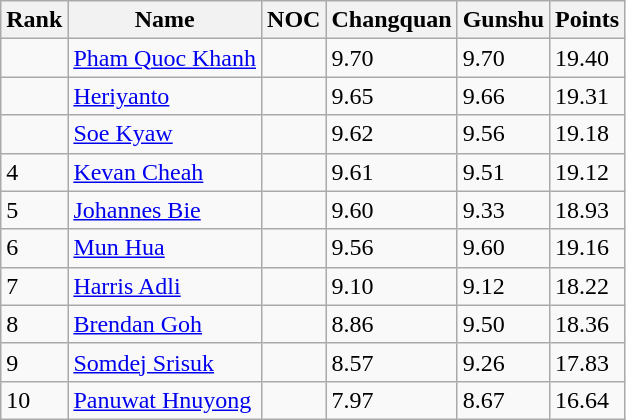<table class="wikitable sortable">
<tr>
<th>Rank</th>
<th>Name</th>
<th>NOC</th>
<th>Changquan</th>
<th>Gunshu</th>
<th>Points</th>
</tr>
<tr>
<td></td>
<td><a href='#'>Pham Quoc Khanh</a></td>
<td></td>
<td>9.70</td>
<td>9.70</td>
<td>19.40</td>
</tr>
<tr>
<td></td>
<td><a href='#'>Heriyanto</a></td>
<td></td>
<td>9.65</td>
<td>9.66</td>
<td>19.31</td>
</tr>
<tr>
<td></td>
<td><a href='#'>Soe Kyaw</a></td>
<td></td>
<td>9.62</td>
<td>9.56</td>
<td>19.18</td>
</tr>
<tr>
<td>4</td>
<td><a href='#'>Kevan Cheah</a></td>
<td></td>
<td>9.61</td>
<td>9.51</td>
<td>19.12</td>
</tr>
<tr>
<td>5</td>
<td><a href='#'>Johannes Bie</a></td>
<td></td>
<td>9.60</td>
<td>9.33</td>
<td>18.93</td>
</tr>
<tr>
<td>6</td>
<td><a href='#'>Mun Hua</a></td>
<td></td>
<td>9.56</td>
<td>9.60</td>
<td>19.16</td>
</tr>
<tr>
<td>7</td>
<td><a href='#'>Harris Adli</a></td>
<td></td>
<td>9.10</td>
<td>9.12</td>
<td>18.22</td>
</tr>
<tr>
<td>8</td>
<td><a href='#'>Brendan Goh</a></td>
<td></td>
<td>8.86</td>
<td>9.50</td>
<td>18.36</td>
</tr>
<tr>
<td>9</td>
<td><a href='#'>Somdej Srisuk</a></td>
<td></td>
<td>8.57</td>
<td>9.26</td>
<td>17.83</td>
</tr>
<tr>
<td>10</td>
<td><a href='#'>Panuwat Hnuyong</a></td>
<td></td>
<td>7.97</td>
<td>8.67</td>
<td>16.64</td>
</tr>
</table>
